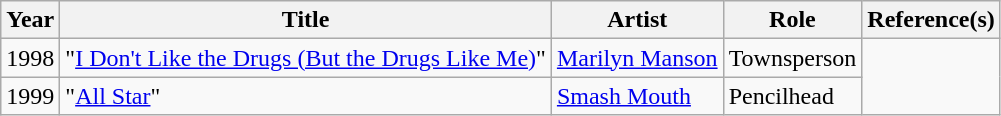<table class="wikitable">
<tr>
<th>Year</th>
<th>Title</th>
<th>Artist</th>
<th>Role</th>
<th scope="col" class="unsortable">Reference(s)</th>
</tr>
<tr>
<td>1998</td>
<td>"<a href='#'>I Don't Like the Drugs (But the Drugs Like Me)</a>"</td>
<td><a href='#'>Marilyn Manson</a></td>
<td>Townsperson</td>
</tr>
<tr>
<td>1999</td>
<td>"<a href='#'>All Star</a>"</td>
<td><a href='#'>Smash Mouth</a></td>
<td>Pencilhead</td>
</tr>
</table>
